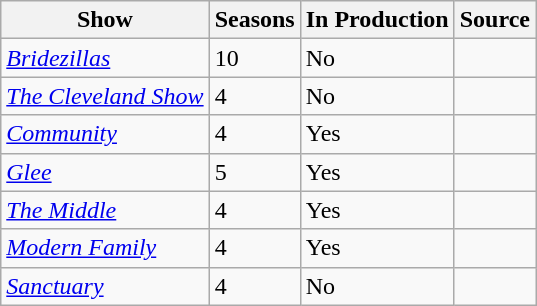<table class="wikitable">
<tr ">
<th>Show</th>
<th>Seasons</th>
<th>In Production</th>
<th>Source</th>
</tr>
<tr>
<td><em><a href='#'>Bridezillas</a></em></td>
<td>10</td>
<td>No</td>
<td></td>
</tr>
<tr>
<td><em><a href='#'>The Cleveland Show</a></em></td>
<td>4</td>
<td>No</td>
<td></td>
</tr>
<tr>
<td><em><a href='#'>Community</a></em></td>
<td>4</td>
<td>Yes</td>
<td></td>
</tr>
<tr>
<td><em><a href='#'>Glee</a></em></td>
<td>5</td>
<td>Yes</td>
<td></td>
</tr>
<tr>
<td><em><a href='#'>The Middle</a></em></td>
<td>4</td>
<td>Yes</td>
<td></td>
</tr>
<tr>
<td><em><a href='#'>Modern Family</a></em></td>
<td>4</td>
<td>Yes</td>
<td></td>
</tr>
<tr>
<td><em><a href='#'>Sanctuary</a></em></td>
<td>4</td>
<td>No</td>
<td></td>
</tr>
</table>
